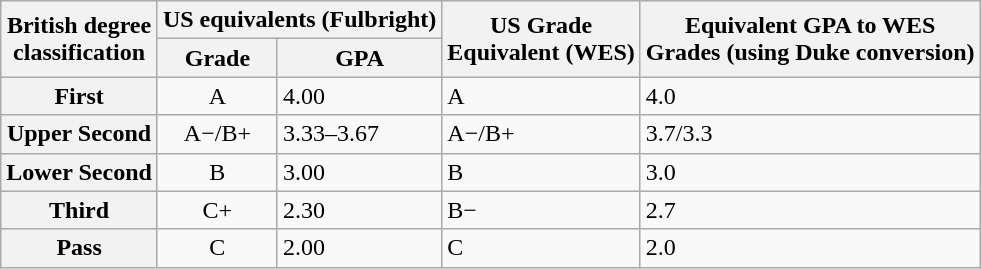<table class="wikitable">
<tr>
<th rowspan="2">British degree<br>classification</th>
<th colspan="2">US equivalents (Fulbright)</th>
<th rowspan="2">US Grade<br>Equivalent (WES)</th>
<th rowspan="2">Equivalent GPA to WES<br>Grades (using Duke conversion)</th>
</tr>
<tr>
<th>Grade</th>
<th>GPA</th>
</tr>
<tr>
<th>First</th>
<td style="text-align:center;">A</td>
<td>4.00</td>
<td>A</td>
<td>4.0</td>
</tr>
<tr>
<th>Upper Second</th>
<td style="text-align:center;">A−/B+</td>
<td>3.33–3.67</td>
<td>A−/B+</td>
<td>3.7/3.3</td>
</tr>
<tr>
<th>Lower Second</th>
<td style="text-align:center;">B</td>
<td>3.00</td>
<td>B</td>
<td>3.0</td>
</tr>
<tr>
<th>Third</th>
<td style="text-align:center;">C+</td>
<td>2.30</td>
<td>B−</td>
<td>2.7</td>
</tr>
<tr>
<th>Pass</th>
<td style="text-align:center;">C</td>
<td>2.00</td>
<td>C</td>
<td>2.0</td>
</tr>
</table>
